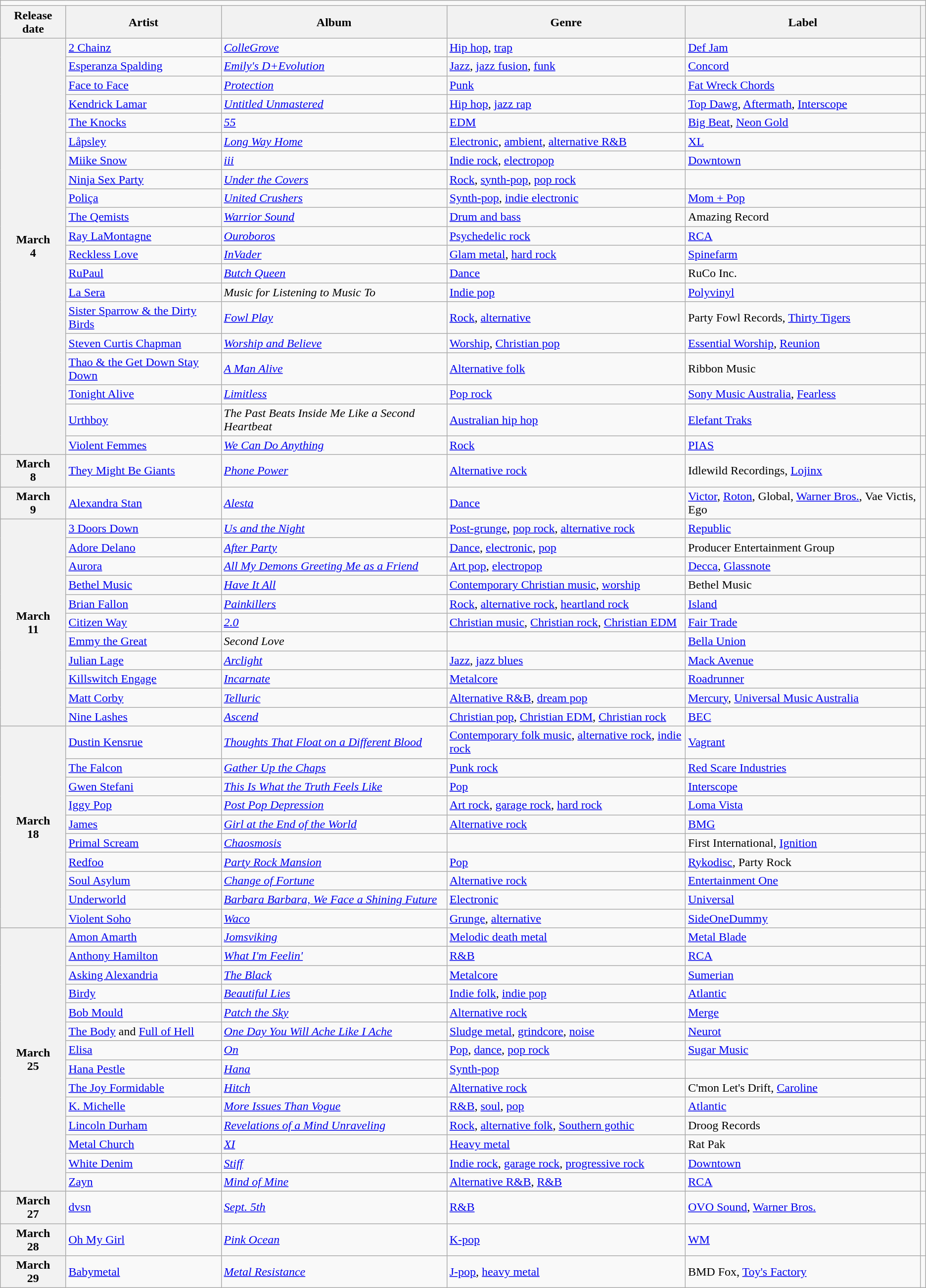<table class="wikitable plainrowheaders">
<tr>
<td colspan="6" style="text-align:center;"></td>
</tr>
<tr>
<th scope="col">Release date</th>
<th scope="col">Artist</th>
<th scope="col">Album</th>
<th scope="col">Genre</th>
<th scope="col">Label</th>
<th scope="col"></th>
</tr>
<tr>
<th scope="row" rowspan="20" style="text-align:center;">March<br>4</th>
<td><a href='#'>2 Chainz</a></td>
<td><em><a href='#'>ColleGrove</a></em></td>
<td><a href='#'>Hip hop</a>, <a href='#'>trap</a></td>
<td><a href='#'>Def Jam</a></td>
<td></td>
</tr>
<tr>
<td><a href='#'>Esperanza Spalding</a></td>
<td><em><a href='#'>Emily's D+Evolution</a></em></td>
<td><a href='#'>Jazz</a>, <a href='#'>jazz fusion</a>, <a href='#'>funk</a></td>
<td><a href='#'>Concord</a></td>
<td></td>
</tr>
<tr>
<td><a href='#'>Face to Face</a></td>
<td><em><a href='#'>Protection</a></em></td>
<td><a href='#'>Punk</a></td>
<td><a href='#'>Fat Wreck Chords</a></td>
<td></td>
</tr>
<tr>
<td><a href='#'>Kendrick Lamar</a></td>
<td><em><a href='#'>Untitled Unmastered</a></em></td>
<td><a href='#'>Hip hop</a>, <a href='#'>jazz rap</a></td>
<td><a href='#'>Top Dawg</a>, <a href='#'>Aftermath</a>, <a href='#'>Interscope</a></td>
<td></td>
</tr>
<tr>
<td><a href='#'>The Knocks</a></td>
<td><em><a href='#'>55</a></em></td>
<td><a href='#'>EDM</a></td>
<td><a href='#'>Big Beat</a>, <a href='#'>Neon Gold</a></td>
<td></td>
</tr>
<tr>
<td><a href='#'>Låpsley</a></td>
<td><em><a href='#'>Long Way Home</a></em></td>
<td><a href='#'>Electronic</a>, <a href='#'>ambient</a>, <a href='#'>alternative R&B</a></td>
<td><a href='#'>XL</a></td>
<td></td>
</tr>
<tr>
<td><a href='#'>Miike Snow</a></td>
<td><em><a href='#'>iii</a></em></td>
<td><a href='#'>Indie rock</a>, <a href='#'>electropop</a></td>
<td><a href='#'>Downtown</a></td>
<td></td>
</tr>
<tr>
<td><a href='#'>Ninja Sex Party</a></td>
<td><em><a href='#'>Under the Covers</a></em></td>
<td><a href='#'>Rock</a>, <a href='#'>synth-pop</a>, <a href='#'>pop rock</a></td>
<td></td>
<td></td>
</tr>
<tr>
<td><a href='#'>Poliça</a></td>
<td><em><a href='#'>United Crushers</a></em></td>
<td><a href='#'>Synth-pop</a>, <a href='#'>indie electronic</a></td>
<td><a href='#'>Mom + Pop</a></td>
<td></td>
</tr>
<tr>
<td><a href='#'>The Qemists</a></td>
<td><em><a href='#'>Warrior Sound</a></em></td>
<td><a href='#'>Drum and bass</a></td>
<td>Amazing Record</td>
<td></td>
</tr>
<tr>
<td><a href='#'>Ray LaMontagne</a></td>
<td><em><a href='#'>Ouroboros</a></em></td>
<td><a href='#'>Psychedelic rock</a></td>
<td><a href='#'>RCA</a></td>
<td></td>
</tr>
<tr>
<td><a href='#'>Reckless Love</a></td>
<td><em><a href='#'>InVader</a></em></td>
<td><a href='#'>Glam metal</a>, <a href='#'>hard rock</a></td>
<td><a href='#'>Spinefarm</a></td>
<td></td>
</tr>
<tr>
<td><a href='#'>RuPaul</a></td>
<td><em><a href='#'>Butch Queen</a></em></td>
<td><a href='#'>Dance</a></td>
<td>RuCo Inc.</td>
<td></td>
</tr>
<tr>
<td><a href='#'>La Sera</a></td>
<td><em>Music for Listening to Music To</em></td>
<td><a href='#'>Indie pop</a></td>
<td><a href='#'>Polyvinyl</a></td>
<td></td>
</tr>
<tr>
<td><a href='#'>Sister Sparrow & the Dirty Birds</a></td>
<td><em><a href='#'>Fowl Play</a></em></td>
<td><a href='#'>Rock</a>, <a href='#'>alternative</a></td>
<td>Party Fowl Records, <a href='#'>Thirty Tigers</a></td>
<td></td>
</tr>
<tr>
<td><a href='#'>Steven Curtis Chapman</a></td>
<td><em><a href='#'>Worship and Believe</a></em></td>
<td><a href='#'>Worship</a>, <a href='#'>Christian pop</a></td>
<td><a href='#'>Essential Worship</a>, <a href='#'>Reunion</a></td>
<td></td>
</tr>
<tr>
<td><a href='#'>Thao & the Get Down Stay Down</a></td>
<td><em><a href='#'>A Man Alive</a></em></td>
<td><a href='#'>Alternative folk</a></td>
<td>Ribbon Music</td>
<td></td>
</tr>
<tr>
<td><a href='#'>Tonight Alive</a></td>
<td><em><a href='#'>Limitless</a></em></td>
<td><a href='#'>Pop rock</a></td>
<td><a href='#'>Sony Music Australia</a>, <a href='#'>Fearless</a></td>
<td></td>
</tr>
<tr>
<td><a href='#'>Urthboy</a></td>
<td><em>The Past Beats Inside Me Like a Second Heartbeat</em></td>
<td><a href='#'>Australian hip hop</a></td>
<td><a href='#'>Elefant Traks</a></td>
<td></td>
</tr>
<tr>
<td><a href='#'>Violent Femmes</a></td>
<td><em><a href='#'>We Can Do Anything</a></em></td>
<td><a href='#'>Rock</a></td>
<td><a href='#'>PIAS</a></td>
<td></td>
</tr>
<tr>
<th scope="row" style="text-align:center;">March<br>8</th>
<td><a href='#'>They Might Be Giants</a></td>
<td><em><a href='#'>Phone Power</a></em></td>
<td><a href='#'>Alternative rock</a></td>
<td>Idlewild Recordings, <a href='#'>Lojinx</a></td>
<td></td>
</tr>
<tr>
<th scope="row" style="text-align:center;">March<br>9</th>
<td><a href='#'>Alexandra Stan</a></td>
<td><em><a href='#'>Alesta</a></em></td>
<td><a href='#'>Dance</a></td>
<td><a href='#'>Victor</a>, <a href='#'>Roton</a>, Global, <a href='#'>Warner Bros.</a>, Vae Victis, Ego</td>
<td></td>
</tr>
<tr>
<th scope="row" rowspan="11" style="text-align:center;">March<br>11</th>
<td><a href='#'>3 Doors Down</a></td>
<td><em><a href='#'>Us and the Night</a></em></td>
<td><a href='#'>Post-grunge</a>, <a href='#'>pop rock</a>, <a href='#'>alternative rock</a></td>
<td><a href='#'>Republic</a></td>
<td></td>
</tr>
<tr>
<td><a href='#'>Adore Delano</a></td>
<td><em><a href='#'>After Party</a></em></td>
<td><a href='#'>Dance</a>, <a href='#'>electronic</a>, <a href='#'>pop</a></td>
<td>Producer Entertainment Group</td>
<td></td>
</tr>
<tr>
<td><a href='#'>Aurora</a></td>
<td><em><a href='#'>All My Demons Greeting Me as a Friend</a></em></td>
<td><a href='#'>Art pop</a>, <a href='#'>electropop</a></td>
<td><a href='#'>Decca</a>, <a href='#'>Glassnote</a></td>
<td></td>
</tr>
<tr>
<td><a href='#'>Bethel Music</a></td>
<td><em><a href='#'>Have It All</a></em></td>
<td><a href='#'>Contemporary Christian music</a>, <a href='#'>worship</a></td>
<td>Bethel Music</td>
<td></td>
</tr>
<tr>
<td><a href='#'>Brian Fallon</a></td>
<td><em><a href='#'>Painkillers</a></em></td>
<td><a href='#'>Rock</a>, <a href='#'>alternative rock</a>, <a href='#'>heartland rock</a></td>
<td><a href='#'>Island</a></td>
<td></td>
</tr>
<tr>
<td><a href='#'>Citizen Way</a></td>
<td><em><a href='#'>2.0</a></em></td>
<td><a href='#'>Christian music</a>, <a href='#'>Christian rock</a>, <a href='#'>Christian EDM</a></td>
<td><a href='#'>Fair Trade</a></td>
<td></td>
</tr>
<tr>
<td><a href='#'>Emmy the Great</a></td>
<td><em>Second Love</em></td>
<td></td>
<td><a href='#'>Bella Union</a></td>
<td></td>
</tr>
<tr>
<td><a href='#'>Julian Lage</a></td>
<td><em><a href='#'>Arclight</a></em></td>
<td><a href='#'>Jazz</a>, <a href='#'>jazz blues</a></td>
<td><a href='#'>Mack Avenue</a></td>
<td></td>
</tr>
<tr>
<td><a href='#'>Killswitch Engage</a></td>
<td><em><a href='#'>Incarnate</a></em></td>
<td><a href='#'>Metalcore</a></td>
<td><a href='#'>Roadrunner</a></td>
<td></td>
</tr>
<tr>
<td><a href='#'>Matt Corby</a></td>
<td><em><a href='#'>Telluric</a></em></td>
<td><a href='#'>Alternative R&B</a>, <a href='#'>dream pop</a></td>
<td><a href='#'>Mercury</a>, <a href='#'>Universal Music Australia</a></td>
<td></td>
</tr>
<tr>
<td><a href='#'>Nine Lashes</a></td>
<td><em><a href='#'>Ascend</a></em></td>
<td><a href='#'>Christian pop</a>, <a href='#'>Christian EDM</a>, <a href='#'>Christian rock</a></td>
<td><a href='#'>BEC</a></td>
<td></td>
</tr>
<tr>
<th scope="row" rowspan="10" style="text-align:center;">March<br>18</th>
<td><a href='#'>Dustin Kensrue</a></td>
<td><em><a href='#'>Thoughts That Float on a Different Blood</a></em></td>
<td><a href='#'>Contemporary folk music</a>, <a href='#'>alternative rock</a>, <a href='#'>indie rock</a></td>
<td><a href='#'>Vagrant</a></td>
<td></td>
</tr>
<tr>
<td><a href='#'>The Falcon</a></td>
<td><em><a href='#'>Gather Up the Chaps</a></em></td>
<td><a href='#'>Punk rock</a></td>
<td><a href='#'>Red Scare Industries</a></td>
<td></td>
</tr>
<tr>
<td><a href='#'>Gwen Stefani</a></td>
<td><em><a href='#'>This Is What the Truth Feels Like</a></em></td>
<td><a href='#'>Pop</a></td>
<td><a href='#'>Interscope</a></td>
<td></td>
</tr>
<tr>
<td><a href='#'>Iggy Pop</a></td>
<td><em><a href='#'>Post Pop Depression</a></em></td>
<td><a href='#'>Art rock</a>, <a href='#'>garage rock</a>, <a href='#'>hard rock</a></td>
<td><a href='#'>Loma Vista</a></td>
<td></td>
</tr>
<tr>
<td><a href='#'>James</a></td>
<td><em><a href='#'>Girl at the End of the World</a></em></td>
<td><a href='#'>Alternative rock</a></td>
<td><a href='#'>BMG</a></td>
<td></td>
</tr>
<tr>
<td><a href='#'>Primal Scream</a></td>
<td><em><a href='#'>Chaosmosis</a></em></td>
<td></td>
<td>First International, <a href='#'>Ignition</a></td>
<td></td>
</tr>
<tr>
<td><a href='#'>Redfoo</a></td>
<td><em><a href='#'>Party Rock Mansion</a></em></td>
<td><a href='#'>Pop</a></td>
<td><a href='#'>Rykodisc</a>, Party Rock</td>
<td></td>
</tr>
<tr>
<td><a href='#'>Soul Asylum</a></td>
<td><em><a href='#'>Change of Fortune</a></em></td>
<td><a href='#'>Alternative rock</a></td>
<td><a href='#'>Entertainment One</a></td>
<td></td>
</tr>
<tr>
<td><a href='#'>Underworld</a></td>
<td><em><a href='#'>Barbara Barbara, We Face a Shining Future</a></em></td>
<td><a href='#'>Electronic</a></td>
<td><a href='#'>Universal</a></td>
<td></td>
</tr>
<tr>
<td><a href='#'>Violent Soho</a></td>
<td><em><a href='#'>Waco</a></em></td>
<td><a href='#'>Grunge</a>, <a href='#'>alternative</a></td>
<td><a href='#'>SideOneDummy</a></td>
<td></td>
</tr>
<tr>
<th scope="row" rowspan="14" style="text-align:center;">March<br>25</th>
<td><a href='#'>Amon Amarth</a></td>
<td><em><a href='#'>Jomsviking</a></em></td>
<td><a href='#'>Melodic death metal</a></td>
<td><a href='#'>Metal Blade</a></td>
<td></td>
</tr>
<tr>
<td><a href='#'>Anthony Hamilton</a></td>
<td><em><a href='#'>What I'm Feelin'</a></em></td>
<td><a href='#'>R&B</a></td>
<td><a href='#'>RCA</a></td>
<td></td>
</tr>
<tr>
<td><a href='#'>Asking Alexandria</a></td>
<td><em><a href='#'>The Black</a></em></td>
<td><a href='#'>Metalcore</a></td>
<td><a href='#'>Sumerian</a></td>
<td></td>
</tr>
<tr>
<td><a href='#'>Birdy</a></td>
<td><em><a href='#'>Beautiful Lies</a></em></td>
<td><a href='#'>Indie folk</a>, <a href='#'>indie pop</a></td>
<td><a href='#'>Atlantic</a></td>
<td></td>
</tr>
<tr>
<td><a href='#'>Bob Mould</a></td>
<td><em><a href='#'>Patch the Sky</a></em></td>
<td><a href='#'>Alternative rock</a></td>
<td><a href='#'>Merge</a></td>
<td></td>
</tr>
<tr>
<td><a href='#'>The Body</a> and <a href='#'>Full of Hell</a></td>
<td><em><a href='#'>One Day You Will Ache Like I Ache</a></em></td>
<td><a href='#'>Sludge metal</a>, <a href='#'>grindcore</a>, <a href='#'>noise</a></td>
<td><a href='#'>Neurot</a></td>
<td></td>
</tr>
<tr>
<td><a href='#'>Elisa</a></td>
<td><em><a href='#'>On</a></em></td>
<td><a href='#'>Pop</a>, <a href='#'>dance</a>, <a href='#'>pop rock</a></td>
<td><a href='#'>Sugar Music</a></td>
<td></td>
</tr>
<tr>
<td><a href='#'>Hana Pestle</a></td>
<td><em><a href='#'>Hana</a></em></td>
<td><a href='#'>Synth-pop</a></td>
<td></td>
<td></td>
</tr>
<tr>
<td><a href='#'>The Joy Formidable</a></td>
<td><em><a href='#'>Hitch</a></em></td>
<td><a href='#'>Alternative rock</a></td>
<td>C'mon Let's Drift, <a href='#'>Caroline</a></td>
<td></td>
</tr>
<tr>
<td><a href='#'>K. Michelle</a></td>
<td><em><a href='#'>More Issues Than Vogue</a></em></td>
<td><a href='#'>R&B</a>, <a href='#'>soul</a>, <a href='#'>pop</a></td>
<td><a href='#'>Atlantic</a></td>
<td></td>
</tr>
<tr>
<td><a href='#'>Lincoln Durham</a></td>
<td><em><a href='#'>Revelations of a Mind Unraveling</a></em></td>
<td><a href='#'>Rock</a>, <a href='#'>alternative folk</a>, <a href='#'>Southern gothic</a></td>
<td>Droog Records</td>
<td></td>
</tr>
<tr>
<td><a href='#'>Metal Church</a></td>
<td><em><a href='#'>XI</a></em></td>
<td><a href='#'>Heavy metal</a></td>
<td>Rat Pak</td>
<td></td>
</tr>
<tr>
<td><a href='#'>White Denim</a></td>
<td><em><a href='#'>Stiff</a></em></td>
<td><a href='#'>Indie rock</a>, <a href='#'>garage rock</a>, <a href='#'>progressive rock</a></td>
<td><a href='#'>Downtown</a></td>
<td></td>
</tr>
<tr>
<td><a href='#'>Zayn</a></td>
<td><em><a href='#'>Mind of Mine</a></em></td>
<td><a href='#'>Alternative R&B</a>, <a href='#'>R&B</a></td>
<td><a href='#'>RCA</a></td>
<td></td>
</tr>
<tr>
<th scope="row" style="text-align:center;">March<br>27</th>
<td><a href='#'>dvsn</a></td>
<td><em><a href='#'>Sept. 5th</a></em></td>
<td><a href='#'>R&B</a></td>
<td><a href='#'>OVO Sound</a>, <a href='#'>Warner Bros.</a></td>
<td></td>
</tr>
<tr>
<th scope="row" style="text-align:center;">March<br>28</th>
<td><a href='#'>Oh My Girl</a></td>
<td><em><a href='#'>Pink Ocean</a></em></td>
<td><a href='#'>K-pop</a></td>
<td><a href='#'>WM</a></td>
<td></td>
</tr>
<tr>
<th scope="row" style="text-align:center;">March<br>29</th>
<td><a href='#'>Babymetal</a></td>
<td><em><a href='#'>Metal Resistance</a></em></td>
<td><a href='#'>J-pop</a>, <a href='#'>heavy metal</a></td>
<td>BMD Fox, <a href='#'>Toy's Factory</a></td>
<td></td>
</tr>
</table>
